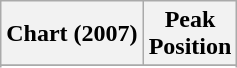<table class="wikitable">
<tr>
<th align="left">Chart (2007)</th>
<th align="center">Peak<br>Position</th>
</tr>
<tr>
</tr>
<tr>
</tr>
<tr>
</tr>
<tr>
</tr>
<tr>
</tr>
</table>
